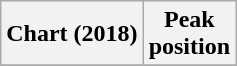<table class="wikitable plainrowheaders" style="text-align:center">
<tr>
<th>Chart (2018)</th>
<th>Peak<br>position</th>
</tr>
<tr>
</tr>
</table>
